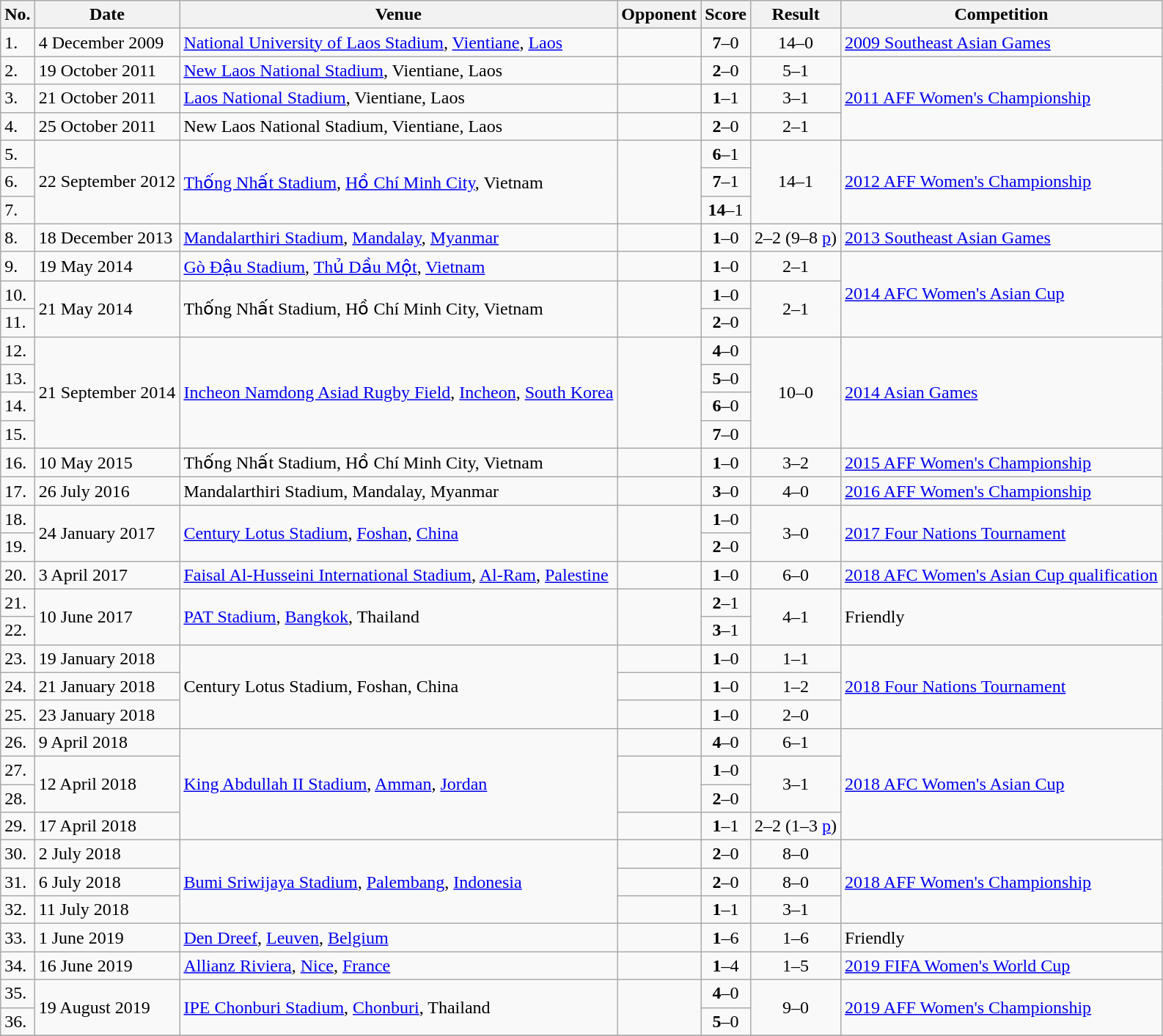<table class="wikitable">
<tr>
<th>No.</th>
<th>Date</th>
<th>Venue</th>
<th>Opponent</th>
<th>Score</th>
<th>Result</th>
<th>Competition</th>
</tr>
<tr>
<td>1.</td>
<td>4 December 2009</td>
<td><a href='#'>National University of Laos Stadium</a>, <a href='#'>Vientiane</a>, <a href='#'>Laos</a></td>
<td></td>
<td align=center><strong>7</strong>–0</td>
<td align=center>14–0</td>
<td><a href='#'>2009 Southeast Asian Games</a></td>
</tr>
<tr>
<td>2.</td>
<td>19 October 2011</td>
<td><a href='#'>New Laos National Stadium</a>, Vientiane, Laos</td>
<td></td>
<td align=center><strong>2</strong>–0</td>
<td align=center>5–1</td>
<td rowspan=3><a href='#'>2011 AFF Women's Championship</a></td>
</tr>
<tr>
<td>3.</td>
<td>21 October 2011</td>
<td><a href='#'>Laos National Stadium</a>, Vientiane, Laos</td>
<td></td>
<td align=center><strong>1</strong>–1</td>
<td align=center>3–1</td>
</tr>
<tr>
<td>4.</td>
<td>25 October 2011</td>
<td>New Laos National Stadium, Vientiane, Laos</td>
<td></td>
<td align=center><strong>2</strong>–0</td>
<td align=center>2–1</td>
</tr>
<tr>
<td>5.</td>
<td rowspan=3>22 September 2012</td>
<td rowspan=3><a href='#'>Thống Nhất Stadium</a>, <a href='#'>Hồ Chí Minh City</a>, Vietnam</td>
<td rowspan=3></td>
<td align=center><strong>6</strong>–1</td>
<td rowspan=3 align=center>14–1</td>
<td rowspan=3><a href='#'>2012 AFF Women's Championship</a></td>
</tr>
<tr>
<td>6.</td>
<td align=center><strong>7</strong>–1</td>
</tr>
<tr>
<td>7.</td>
<td align=center><strong>14</strong>–1</td>
</tr>
<tr>
<td>8.</td>
<td>18 December 2013</td>
<td><a href='#'>Mandalarthiri Stadium</a>, <a href='#'>Mandalay</a>, <a href='#'>Myanmar</a></td>
<td></td>
<td align=center><strong>1</strong>–0</td>
<td align=center>2–2  (9–8 <a href='#'>p</a>)</td>
<td><a href='#'>2013 Southeast Asian Games</a></td>
</tr>
<tr>
<td>9.</td>
<td>19 May 2014</td>
<td><a href='#'>Gò Đậu Stadium</a>, <a href='#'>Thủ Dầu Một</a>, <a href='#'>Vietnam</a></td>
<td></td>
<td align=center><strong>1</strong>–0</td>
<td align=center>2–1</td>
<td rowspan=3><a href='#'>2014 AFC Women's Asian Cup</a></td>
</tr>
<tr>
<td>10.</td>
<td rowspan="2">21 May 2014</td>
<td rowspan="2">Thống Nhất Stadium, Hồ Chí Minh City, Vietnam</td>
<td rowspan="2"></td>
<td align=center><strong>1</strong>–0</td>
<td rowspan="2" align=center>2–1</td>
</tr>
<tr>
<td>11.</td>
<td align=center><strong>2</strong>–0</td>
</tr>
<tr>
<td>12.</td>
<td rowspan=4>21 September 2014</td>
<td rowspan=4><a href='#'>Incheon Namdong Asiad Rugby Field</a>, <a href='#'>Incheon</a>, <a href='#'>South Korea</a></td>
<td rowspan=4></td>
<td align=center><strong>4</strong>–0</td>
<td rowspan=4 align=center>10–0</td>
<td rowspan=4><a href='#'>2014 Asian Games</a></td>
</tr>
<tr>
<td>13.</td>
<td align=center><strong>5</strong>–0</td>
</tr>
<tr>
<td>14.</td>
<td align=center><strong>6</strong>–0</td>
</tr>
<tr>
<td>15.</td>
<td align=center><strong>7</strong>–0</td>
</tr>
<tr>
<td>16.</td>
<td>10 May 2015</td>
<td>Thống Nhất Stadium, Hồ Chí Minh City, Vietnam</td>
<td></td>
<td align=center><strong>1</strong>–0</td>
<td align=center>3–2</td>
<td><a href='#'>2015 AFF Women's Championship</a></td>
</tr>
<tr>
<td>17.</td>
<td>26 July 2016</td>
<td>Mandalarthiri Stadium, Mandalay, Myanmar</td>
<td></td>
<td align=center><strong>3</strong>–0</td>
<td align=center>4–0</td>
<td><a href='#'>2016 AFF Women's Championship</a></td>
</tr>
<tr>
<td>18.</td>
<td rowspan=2>24 January 2017</td>
<td rowspan=2><a href='#'>Century Lotus Stadium</a>, <a href='#'>Foshan</a>, <a href='#'>China</a></td>
<td rowspan=2></td>
<td align=center><strong>1</strong>–0</td>
<td rowspan=2 align=center>3–0</td>
<td rowspan=2><a href='#'>2017 Four Nations Tournament</a></td>
</tr>
<tr>
<td>19.</td>
<td align=center><strong>2</strong>–0</td>
</tr>
<tr>
<td>20.</td>
<td>3 April 2017</td>
<td><a href='#'>Faisal Al-Husseini International Stadium</a>, <a href='#'>Al-Ram</a>, <a href='#'>Palestine</a></td>
<td></td>
<td align=center><strong>1</strong>–0</td>
<td align=center>6–0</td>
<td><a href='#'>2018 AFC Women's Asian Cup qualification</a></td>
</tr>
<tr>
<td>21.</td>
<td rowspan=2>10 June 2017</td>
<td rowspan=2><a href='#'>PAT Stadium</a>, <a href='#'>Bangkok</a>, Thailand</td>
<td rowspan=2></td>
<td align=center><strong>2</strong>–1</td>
<td rowspan=2 align=center>4–1</td>
<td rowspan=2>Friendly</td>
</tr>
<tr>
<td>22.</td>
<td align=center><strong>3</strong>–1</td>
</tr>
<tr>
<td>23.</td>
<td>19 January 2018</td>
<td rowspan=3>Century Lotus Stadium, Foshan, China</td>
<td></td>
<td align=center><strong>1</strong>–0</td>
<td align=center>1–1</td>
<td rowspan=3><a href='#'>2018 Four Nations Tournament</a></td>
</tr>
<tr>
<td>24.</td>
<td>21 January 2018</td>
<td></td>
<td align=center><strong>1</strong>–0</td>
<td align=center>1–2</td>
</tr>
<tr>
<td>25.</td>
<td>23 January 2018</td>
<td></td>
<td align=center><strong>1</strong>–0</td>
<td align=center>2–0</td>
</tr>
<tr>
<td>26.</td>
<td>9 April 2018</td>
<td rowspan=4><a href='#'>King Abdullah II Stadium</a>, <a href='#'>Amman</a>, <a href='#'>Jordan</a></td>
<td></td>
<td align=center><strong>4</strong>–0</td>
<td align=center>6–1</td>
<td rowspan=4><a href='#'>2018 AFC Women's Asian Cup</a></td>
</tr>
<tr>
<td>27.</td>
<td rowspan=2>12 April 2018</td>
<td rowspan=2></td>
<td align=center><strong>1</strong>–0</td>
<td rowspan=2 align=center>3–1</td>
</tr>
<tr>
<td>28.</td>
<td align=center><strong>2</strong>–0</td>
</tr>
<tr>
<td>29.</td>
<td>17 April 2018</td>
<td></td>
<td align=center><strong>1</strong>–1</td>
<td align=center>2–2  (1–3 <a href='#'>p</a>)</td>
</tr>
<tr>
<td>30.</td>
<td>2 July 2018</td>
<td rowspan=3><a href='#'>Bumi Sriwijaya Stadium</a>, <a href='#'>Palembang</a>, <a href='#'>Indonesia</a></td>
<td></td>
<td align=center><strong>2</strong>–0</td>
<td align=center>8–0</td>
<td rowspan=3><a href='#'>2018 AFF Women's Championship</a></td>
</tr>
<tr>
<td>31.</td>
<td>6 July 2018</td>
<td></td>
<td align=center><strong>2</strong>–0</td>
<td align=center>8–0</td>
</tr>
<tr>
<td>32.</td>
<td>11 July 2018</td>
<td></td>
<td align=center><strong>1</strong>–1</td>
<td align=center>3–1</td>
</tr>
<tr>
<td>33.</td>
<td>1 June 2019</td>
<td><a href='#'>Den Dreef</a>, <a href='#'>Leuven</a>, <a href='#'>Belgium</a></td>
<td></td>
<td align=center><strong>1</strong>–6</td>
<td align=center>1–6</td>
<td>Friendly</td>
</tr>
<tr>
<td>34.</td>
<td>16 June 2019</td>
<td><a href='#'>Allianz Riviera</a>, <a href='#'>Nice</a>, <a href='#'>France</a></td>
<td></td>
<td align=center><strong>1</strong>–4</td>
<td align=center>1–5</td>
<td><a href='#'>2019 FIFA Women's World Cup</a></td>
</tr>
<tr>
<td>35.</td>
<td rowspan=2>19 August 2019</td>
<td rowspan=2><a href='#'>IPE Chonburi Stadium</a>, <a href='#'>Chonburi</a>, Thailand</td>
<td rowspan=2></td>
<td align=center><strong>4</strong>–0</td>
<td rowspan=2 align=center>9–0</td>
<td rowspan=2><a href='#'>2019 AFF Women's Championship</a></td>
</tr>
<tr>
<td>36.</td>
<td align=center><strong>5</strong>–0</td>
</tr>
<tr>
</tr>
</table>
